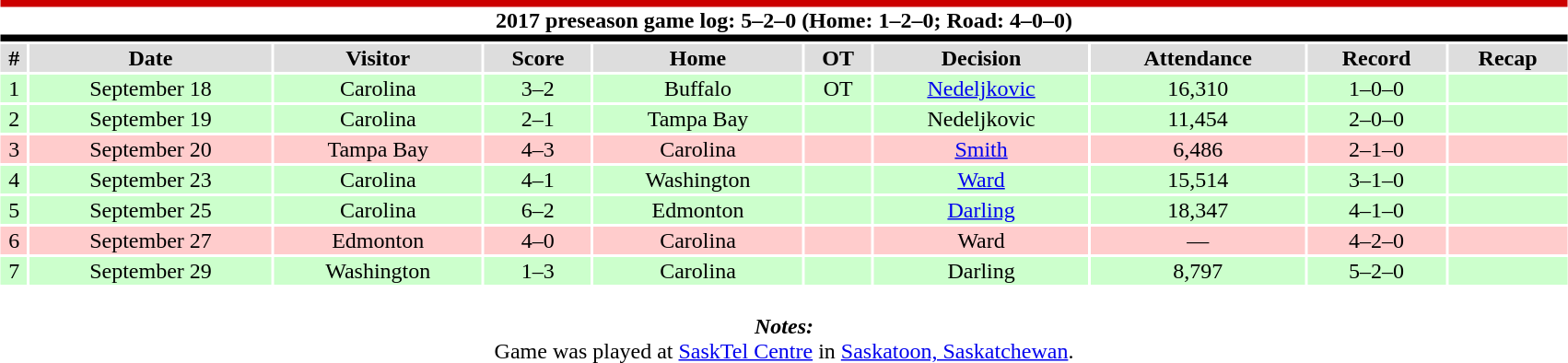<table class="toccolours collapsible collapsed" style="width:90%; clear:both; margin:1.5em auto; text-align:center;">
<tr>
<th colspan=10 style="background:#FFFFFF; border-top:#CC0000 5px solid; border-bottom:#000000 5px solid;">2017 preseason game log: 5–2–0 (Home: 1–2–0; Road: 4–0–0)</th>
</tr>
<tr style="background:#ddd;">
<th>#</th>
<th>Date</th>
<th>Visitor</th>
<th>Score</th>
<th>Home</th>
<th>OT</th>
<th>Decision</th>
<th>Attendance</th>
<th>Record</th>
<th>Recap</th>
</tr>
<tr style="background:#cfc;">
<td>1</td>
<td>September 18</td>
<td>Carolina</td>
<td>3–2</td>
<td>Buffalo</td>
<td>OT</td>
<td><a href='#'>Nedeljkovic</a></td>
<td>16,310</td>
<td>1–0–0</td>
<td></td>
</tr>
<tr style="background:#cfc;">
<td>2</td>
<td>September 19</td>
<td>Carolina</td>
<td>2–1</td>
<td>Tampa Bay</td>
<td></td>
<td>Nedeljkovic</td>
<td>11,454</td>
<td>2–0–0</td>
<td></td>
</tr>
<tr style="background:#fcc;">
<td>3</td>
<td>September 20</td>
<td>Tampa Bay</td>
<td>4–3</td>
<td>Carolina</td>
<td></td>
<td><a href='#'>Smith</a></td>
<td>6,486</td>
<td>2–1–0</td>
<td></td>
</tr>
<tr style="background:#cfc;">
<td>4</td>
<td>September 23</td>
<td>Carolina</td>
<td>4–1</td>
<td>Washington</td>
<td></td>
<td><a href='#'>Ward</a></td>
<td>15,514</td>
<td>3–1–0</td>
<td></td>
</tr>
<tr style="background:#cfc;">
<td>5</td>
<td>September 25</td>
<td>Carolina</td>
<td>6–2</td>
<td>Edmonton</td>
<td></td>
<td><a href='#'>Darling</a></td>
<td>18,347</td>
<td>4–1–0</td>
<td></td>
</tr>
<tr style="background:#fcc;">
<td>6</td>
<td>September 27</td>
<td>Edmonton</td>
<td>4–0</td>
<td>Carolina</td>
<td></td>
<td>Ward</td>
<td>—</td>
<td>4–2–0</td>
<td></td>
</tr>
<tr style="background:#cfc;">
<td>7</td>
<td>September 29</td>
<td>Washington</td>
<td>1–3</td>
<td>Carolina</td>
<td></td>
<td>Darling</td>
<td>8,797</td>
<td>5–2–0</td>
<td></td>
</tr>
<tr>
<td colspan="10" style="text-align:center;"><br><strong><em>Notes:</em></strong><br>
 Game was played at <a href='#'>SaskTel Centre</a> in <a href='#'>Saskatoon, Saskatchewan</a>.</td>
</tr>
</table>
